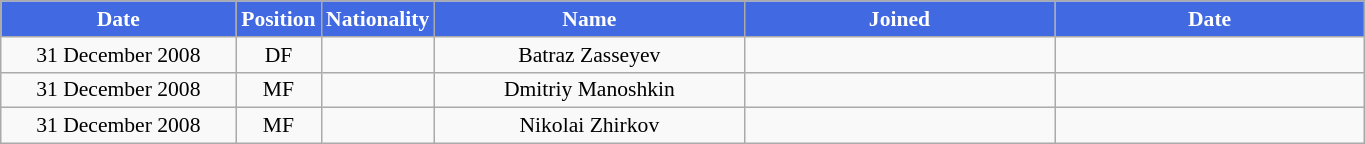<table class="wikitable"  style="text-align:center; font-size:90%; ">
<tr>
<th style="background:#4169E1; color:white; width:150px;">Date</th>
<th style="background:#4169E1; color:white; width:50px;">Position</th>
<th style="background:#4169E1; color:white; width:50px;">Nationality</th>
<th style="background:#4169E1; color:white; width:200px;">Name</th>
<th style="background:#4169E1; color:white; width:200px;">Joined</th>
<th style="background:#4169E1; color:white; width:200px;">Date</th>
</tr>
<tr>
<td>31 December 2008</td>
<td>DF</td>
<td></td>
<td>Batraz Zasseyev</td>
<td></td>
<td></td>
</tr>
<tr>
<td>31 December 2008</td>
<td>MF</td>
<td></td>
<td>Dmitriy Manoshkin</td>
<td></td>
<td></td>
</tr>
<tr>
<td>31 December 2008</td>
<td>MF</td>
<td></td>
<td>Nikolai Zhirkov</td>
<td></td>
<td></td>
</tr>
</table>
